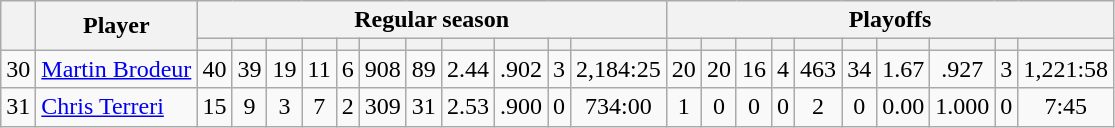<table class="wikitable plainrowheaders" style="text-align:center;">
<tr>
<th scope="col" rowspan="2"></th>
<th scope="col" rowspan="2">Player</th>
<th scope=colgroup colspan=11>Regular season</th>
<th scope=colgroup colspan=10>Playoffs</th>
</tr>
<tr>
<th scope="col"></th>
<th scope="col"></th>
<th scope="col"></th>
<th scope="col"></th>
<th scope="col"></th>
<th scope="col"></th>
<th scope="col"></th>
<th scope="col"></th>
<th scope="col"></th>
<th scope="col"></th>
<th scope="col"></th>
<th scope="col"></th>
<th scope="col"></th>
<th scope="col"></th>
<th scope="col"></th>
<th scope="col"></th>
<th scope="col"></th>
<th scope="col"></th>
<th scope="col"></th>
<th scope="col"></th>
<th scope="col"></th>
</tr>
<tr>
<td scope="row">30</td>
<td align="left"><a href='#'>Martin Brodeur</a></td>
<td>40</td>
<td>39</td>
<td>19</td>
<td>11</td>
<td>6</td>
<td>908</td>
<td>89</td>
<td>2.44</td>
<td>.902</td>
<td>3</td>
<td>2,184:25</td>
<td>20</td>
<td>20</td>
<td>16</td>
<td>4</td>
<td>463</td>
<td>34</td>
<td>1.67</td>
<td>.927</td>
<td>3</td>
<td>1,221:58</td>
</tr>
<tr>
<td scope="row">31</td>
<td align="left"><a href='#'>Chris Terreri</a></td>
<td>15</td>
<td>9</td>
<td>3</td>
<td>7</td>
<td>2</td>
<td>309</td>
<td>31</td>
<td>2.53</td>
<td>.900</td>
<td>0</td>
<td>734:00</td>
<td>1</td>
<td>0</td>
<td>0</td>
<td>0</td>
<td>2</td>
<td>0</td>
<td>0.00</td>
<td>1.000</td>
<td>0</td>
<td>7:45</td>
</tr>
</table>
